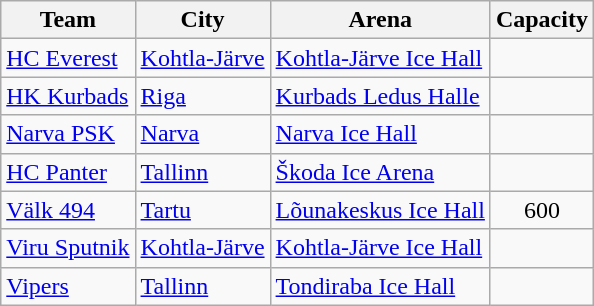<table class="wikitable sortable">
<tr>
<th>Team</th>
<th>City</th>
<th>Arena</th>
<th>Capacity</th>
</tr>
<tr>
<td><a href='#'>HC Everest</a></td>
<td><a href='#'>Kohtla-Järve</a></td>
<td><a href='#'>Kohtla-Järve Ice Hall</a></td>
<td align=center></td>
</tr>
<tr>
<td> <a href='#'>HK Kurbads</a></td>
<td><a href='#'>Riga</a></td>
<td><a href='#'>Kurbads Ledus Halle</a></td>
<td align=center></td>
</tr>
<tr>
<td><a href='#'>Narva PSK</a></td>
<td><a href='#'>Narva</a></td>
<td><a href='#'>Narva Ice Hall</a></td>
<td align=center></td>
</tr>
<tr>
<td><a href='#'>HC Panter</a></td>
<td><a href='#'>Tallinn</a></td>
<td><a href='#'>Škoda Ice Arena</a></td>
<td align="center"></td>
</tr>
<tr>
<td><a href='#'>Välk 494</a></td>
<td><a href='#'>Tartu</a></td>
<td><a href='#'>Lõunakeskus Ice Hall</a></td>
<td align=center>600</td>
</tr>
<tr>
<td><a href='#'>Viru Sputnik</a></td>
<td><a href='#'>Kohtla-Järve</a></td>
<td><a href='#'>Kohtla-Järve Ice Hall</a></td>
<td align=center></td>
</tr>
<tr>
<td><a href='#'>Vipers</a></td>
<td><a href='#'>Tallinn</a></td>
<td><a href='#'>Tondiraba Ice Hall</a></td>
<td align=center></td>
</tr>
</table>
